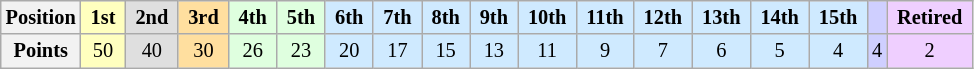<table class="wikitable" style="font-size:85%; text-align:center">
<tr>
<th>Position</th>
<td style="background:#ffffbf;"> <strong>1st</strong> </td>
<td style="background:#dfdfdf;"> <strong>2nd</strong> </td>
<td style="background:#ffdf9f;"> <strong>3rd</strong> </td>
<td style="background:#dfffdf;"> <strong>4th</strong> </td>
<td style="background:#dfffdf;"> <strong>5th</strong> </td>
<td style="background:#cfeaff;"> <strong>6th</strong> </td>
<td style="background:#cfeaff;"> <strong>7th</strong> </td>
<td style="background:#cfeaff;"> <strong>8th</strong> </td>
<td style="background:#cfeaff;"> <strong>9th</strong> </td>
<td style="background:#cfeaff;"> <strong>10th</strong> </td>
<td style="background:#cfeaff;"> <strong>11th</strong> </td>
<td style="background:#cfeaff;"> <strong>12th</strong> </td>
<td style="background:#cfeaff;"> <strong>13th</strong> </td>
<td style="background:#cfeaff;"> <strong>14th</strong> </td>
<td style="background:#cfeaff;"> <strong>15th</strong> </td>
<td style="background:#cfcfff;">  </td>
<td style="background:#efcfff;"> <strong>Retired</strong> </td>
</tr>
<tr>
<th>Points</th>
<td style="background:#ffffbf;">50</td>
<td style="background:#dfdfdf;">40</td>
<td style="background:#ffdf9f;">30</td>
<td style="background:#dfffdf;">26</td>
<td style="background:#dfffdf;">23</td>
<td style="background:#cfeaff;">20</td>
<td style="background:#cfeaff;">17</td>
<td style="background:#cfeaff;">15</td>
<td style="background:#cfeaff;">13</td>
<td style="background:#cfeaff;">11</td>
<td style="background:#cfeaff;">9</td>
<td style="background:#cfeaff;">7</td>
<td style="background:#cfeaff;">6</td>
<td style="background:#cfeaff;">5</td>
<td style="background:#cfeaff;">4</td>
<td style="background:#cfcfff;">4</td>
<td style="background:#efcfff;">2</td>
</tr>
</table>
